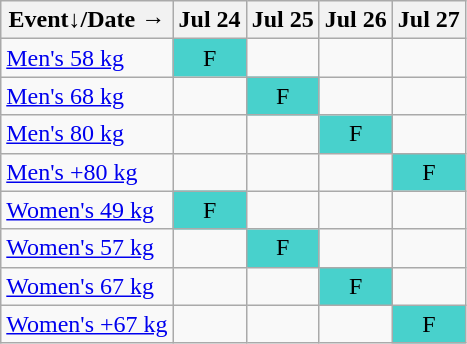<table class="wikitable olympic-schedule Karate">
<tr>
<th>Event↓/Date →</th>
<th>Jul 24</th>
<th>Jul 25</th>
<th>Jul 26</th>
<th>Jul 27</th>
</tr>
<tr>
<td class="event"><a href='#'>Men's 58 kg</a></td>
<td bgcolor="#48D1CC" align=center class="finals">F</td>
<td></td>
<td></td>
<td></td>
</tr>
<tr>
<td class="event"><a href='#'>Men's 68 kg</a></td>
<td></td>
<td bgcolor="#48D1CC" align=center class="finals">F</td>
<td></td>
<td></td>
</tr>
<tr>
<td class="event"><a href='#'>Men's 80 kg</a></td>
<td></td>
<td></td>
<td bgcolor="#48D1CC" align=center class="finals">F</td>
<td></td>
</tr>
<tr>
<td class="event"><a href='#'>Men's +80 kg</a></td>
<td></td>
<td></td>
<td></td>
<td bgcolor="#48D1CC" align=center class="finals">F</td>
</tr>
<tr>
<td class="event"><a href='#'>Women's 49 kg</a></td>
<td bgcolor="#48D1CC" align=center class="finals">F</td>
<td></td>
<td></td>
<td></td>
</tr>
<tr>
<td class="event"><a href='#'>Women's 57 kg</a></td>
<td></td>
<td bgcolor="#48D1CC" align=center class="finals">F</td>
<td></td>
<td></td>
</tr>
<tr>
<td class="event"><a href='#'>Women's 67 kg</a></td>
<td></td>
<td></td>
<td bgcolor="#48D1CC" align=center class="finals">F</td>
<td></td>
</tr>
<tr>
<td class="event"><a href='#'>Women's +67 kg</a></td>
<td></td>
<td></td>
<td></td>
<td bgcolor="#48D1CC" align=center class="finals">F</td>
</tr>
</table>
